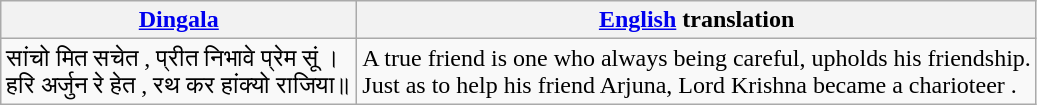<table class="wikitable">
<tr>
<th><a href='#'>Dingala</a></th>
<th><a href='#'>English</a> translation</th>
</tr>
<tr>
<td>सांचो मित सचेत , प्रीत निभावे प्रेम सूं ।<br>हरि अर्जुन रे हेत , रथ कर हांक्यो राजिया॥</td>
<td>A true friend is one who always being careful, upholds his friendship.<br>Just as to help his friend Arjuna, Lord Krishna became a charioteer .</td>
</tr>
</table>
